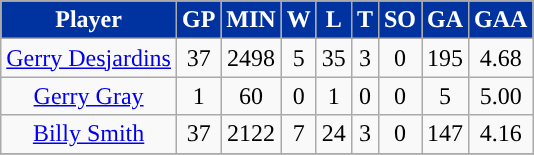<table class="wikitable sortable">
<tr>
<th style="color:white; background:#0033a0; ">Player</th>
<th style="color:white; background:#0033a0; ">GP</th>
<th style="color:white; background:#0033a0; ">MIN</th>
<th style="color:white; background:#0033a0; ">W</th>
<th style="color:white; background:#0033a0; ">L</th>
<th style="color:white; background:#0033a0; ">T</th>
<th style="color:white; background:#0033a0; ">SO</th>
<th style="color:white; background:#0033a0; ">GA</th>
<th style="color:white; background:#0033a0; ">GAA</th>
</tr>
<tr align="center">
<td><a href='#'>Gerry Desjardins</a></td>
<td>37</td>
<td>2498</td>
<td>5</td>
<td>35</td>
<td>3</td>
<td>0</td>
<td>195</td>
<td>4.68</td>
</tr>
<tr align="center">
<td><a href='#'>Gerry Gray</a></td>
<td>1</td>
<td>60</td>
<td>0</td>
<td>1</td>
<td>0</td>
<td>0</td>
<td>5</td>
<td>5.00</td>
</tr>
<tr align="center">
<td><a href='#'>Billy Smith</a></td>
<td>37</td>
<td>2122</td>
<td>7</td>
<td>24</td>
<td>3</td>
<td>0</td>
<td>147</td>
<td>4.16</td>
</tr>
<tr align="center">
</tr>
</table>
